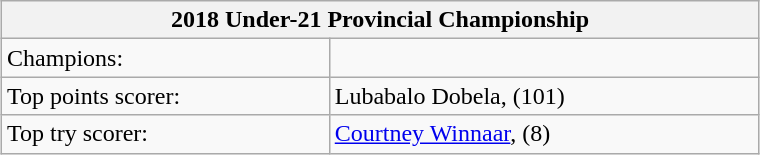<table class="wikitable" style="text-align:left; font-size:100%; width:40%; margin:1em auto 1em auto;">
<tr>
<th colspan=2><strong>2018 Under-21 Provincial Championship</strong></th>
</tr>
<tr>
<td>Champions:</td>
<td></td>
</tr>
<tr>
<td>Top points scorer:</td>
<td>Lubabalo Dobela,  (101)</td>
</tr>
<tr>
<td>Top try scorer:</td>
<td><a href='#'>Courtney Winnaar</a>,  (8)</td>
</tr>
</table>
